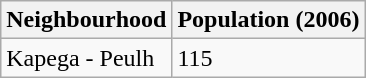<table class="wikitable">
<tr>
<th>Neighbourhood</th>
<th>Population (2006)</th>
</tr>
<tr>
<td>Kapega - Peulh</td>
<td>115</td>
</tr>
</table>
